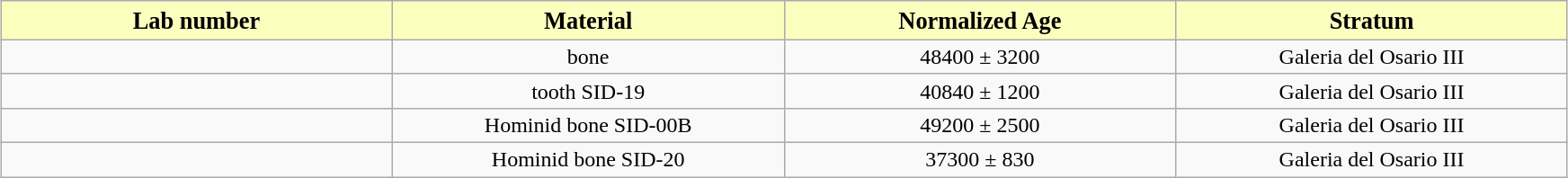<table class="wikitable" style="text-align:center; margin: auto; width:92%">
<tr>
<th scope="row" style="width: 23%; font-size:110%; background:#fcfebe; color:#000000;">Lab number</th>
<th scope="row" style="width: 23%; font-size:110%; background:#fcfebe; color:#000000;">Material</th>
<th scope="row" style="width: 23%; font-size:110%; background:#fcfebe; color:#000000;">Normalized Age</th>
<th scope="row" style="width: 23%; font-size:110%; background:#fcfebe; color:#000000;">Stratum</th>
</tr>
<tr>
<td></td>
<td>bone</td>
<td>48400 ± 3200</td>
<td>Galeria del Osario III</td>
</tr>
<tr>
<td></td>
<td>tooth SID-19</td>
<td>40840 ± 1200</td>
<td>Galeria del Osario III</td>
</tr>
<tr>
<td></td>
<td>Hominid bone SID-00B</td>
<td>49200 ± 2500</td>
<td>Galeria del Osario III</td>
</tr>
<tr>
<td></td>
<td>Hominid bone SID-20</td>
<td>37300 ± 830</td>
<td>Galeria del Osario III</td>
</tr>
</table>
